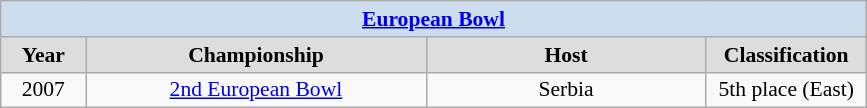<table class="wikitable" style=font-size:90%>
<tr align=center style="background:#ccddee;">
<td colspan=4><strong><a href='#'>European Bowl</a></strong></td>
</tr>
<tr align=center bgcolor="#dddddd">
<td width=50><strong>Year</strong></td>
<td width=220><strong>Championship</strong></td>
<td width=180><strong>Host</strong></td>
<td width=100><strong>Classification</strong></td>
</tr>
<tr align=center>
<td>2007</td>
<td><a href='#'>2nd European Bowl</a></td>
<td>Serbia</td>
<td align="center">5th place (East)</td>
</tr>
</table>
